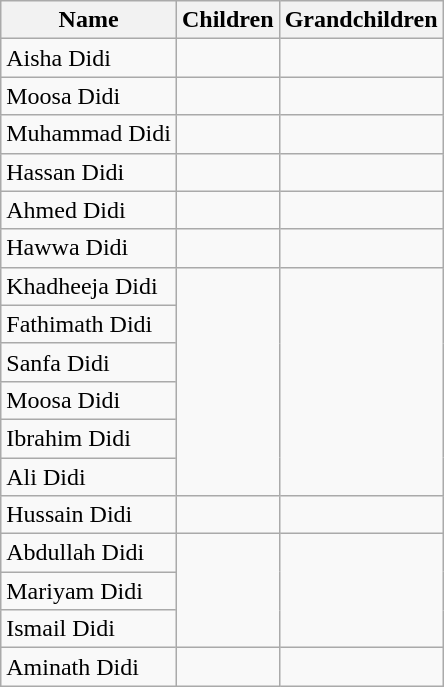<table class="wikitable plainrowheaders; wikitable collapsible collapsed">
<tr>
<th>Name</th>
<th>Children</th>
<th>Grandchildren</th>
</tr>
<tr>
<td>Aisha Didi</td>
<td></td>
<td></td>
</tr>
<tr>
<td>Moosa Didi</td>
<td></td>
<td></td>
</tr>
<tr>
<td>Muhammad Didi</td>
<td></td>
<td></td>
</tr>
<tr>
<td>Hassan Didi</td>
<td></td>
<td></td>
</tr>
<tr>
<td>Ahmed Didi</td>
<td></td>
<td></td>
</tr>
<tr>
<td>Hawwa Didi</td>
<td></td>
<td></td>
</tr>
<tr>
<td>Khadheeja Didi</td>
<td rowspan="6"></td>
<td rowspan="6"></td>
</tr>
<tr>
<td>Fathimath Didi</td>
</tr>
<tr>
<td>Sanfa Didi</td>
</tr>
<tr>
<td>Moosa Didi</td>
</tr>
<tr>
<td>Ibrahim Didi</td>
</tr>
<tr>
<td>Ali Didi</td>
</tr>
<tr>
<td>Hussain Didi</td>
<td></td>
<td></td>
</tr>
<tr>
<td>Abdullah Didi</td>
<td rowspan="3"></td>
<td rowspan="3"></td>
</tr>
<tr>
<td>Mariyam Didi</td>
</tr>
<tr>
<td>Ismail Didi</td>
</tr>
<tr>
<td>Aminath Didi</td>
<td></td>
<td></td>
</tr>
</table>
